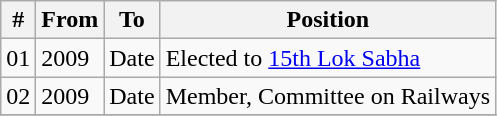<table class="wikitable sortable">
<tr>
<th>#</th>
<th>From</th>
<th>To</th>
<th>Position</th>
</tr>
<tr>
<td>01</td>
<td>2009</td>
<td>Date</td>
<td>Elected to <a href='#'>15th Lok Sabha</a></td>
</tr>
<tr>
<td>02</td>
<td>2009</td>
<td>Date</td>
<td>Member, Committee on Railways</td>
</tr>
<tr>
</tr>
</table>
